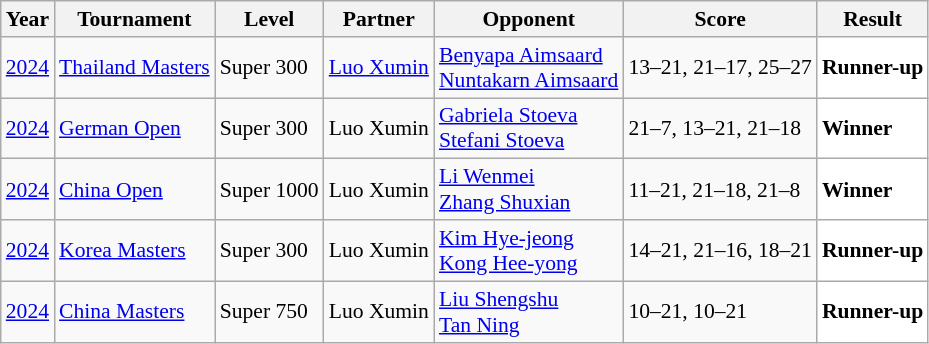<table class="sortable wikitable" style="font-size: 90%;">
<tr>
<th>Year</th>
<th>Tournament</th>
<th>Level</th>
<th>Partner</th>
<th>Opponent</th>
<th>Score</th>
<th>Result</th>
</tr>
<tr>
<td align="center"><a href='#'>2024</a></td>
<td align="left"><a href='#'>Thailand Masters</a></td>
<td align="left">Super 300</td>
<td align="left"> <a href='#'>Luo Xumin</a></td>
<td align="left"> <a href='#'>Benyapa Aimsaard</a><br> <a href='#'>Nuntakarn Aimsaard</a></td>
<td align="left">13–21, 21–17, 25–27</td>
<td style="text-align:left; background:white"> <strong>Runner-up</strong></td>
</tr>
<tr>
<td align="center"><a href='#'>2024</a></td>
<td align="left"><a href='#'>German Open</a></td>
<td align="left">Super 300</td>
<td align="left"> Luo Xumin</td>
<td align="left"> <a href='#'>Gabriela Stoeva</a><br> <a href='#'>Stefani Stoeva</a></td>
<td align="left">21–7, 13–21, 21–18</td>
<td style="text-align:left; background:white"> <strong>Winner</strong></td>
</tr>
<tr>
<td align="center"><a href='#'>2024</a></td>
<td align="left"><a href='#'>China Open</a></td>
<td align="left">Super 1000</td>
<td align="left"> Luo Xumin</td>
<td align="left"> <a href='#'>Li Wenmei</a><br> <a href='#'>Zhang Shuxian</a></td>
<td align="left">11–21, 21–18, 21–8</td>
<td style="text-align:left; background:white"> <strong>Winner</strong></td>
</tr>
<tr>
<td align="center"><a href='#'>2024</a></td>
<td align="left"><a href='#'>Korea Masters</a></td>
<td align="left">Super 300</td>
<td align="left"> Luo Xumin</td>
<td align="left"> <a href='#'>Kim Hye-jeong</a><br> <a href='#'>Kong Hee-yong</a></td>
<td align="left">14–21, 21–16, 18–21</td>
<td style="text-align:left; background:white"> <strong>Runner-up</strong></td>
</tr>
<tr>
<td align="center"><a href='#'>2024</a></td>
<td align="left"><a href='#'>China Masters</a></td>
<td align="left">Super 750</td>
<td align="left"> Luo Xumin</td>
<td align="left"> <a href='#'>Liu Shengshu</a><br> <a href='#'>Tan Ning</a></td>
<td align="left">10–21, 10–21</td>
<td style="text-align:left; background:white"> <strong>Runner-up</strong></td>
</tr>
</table>
